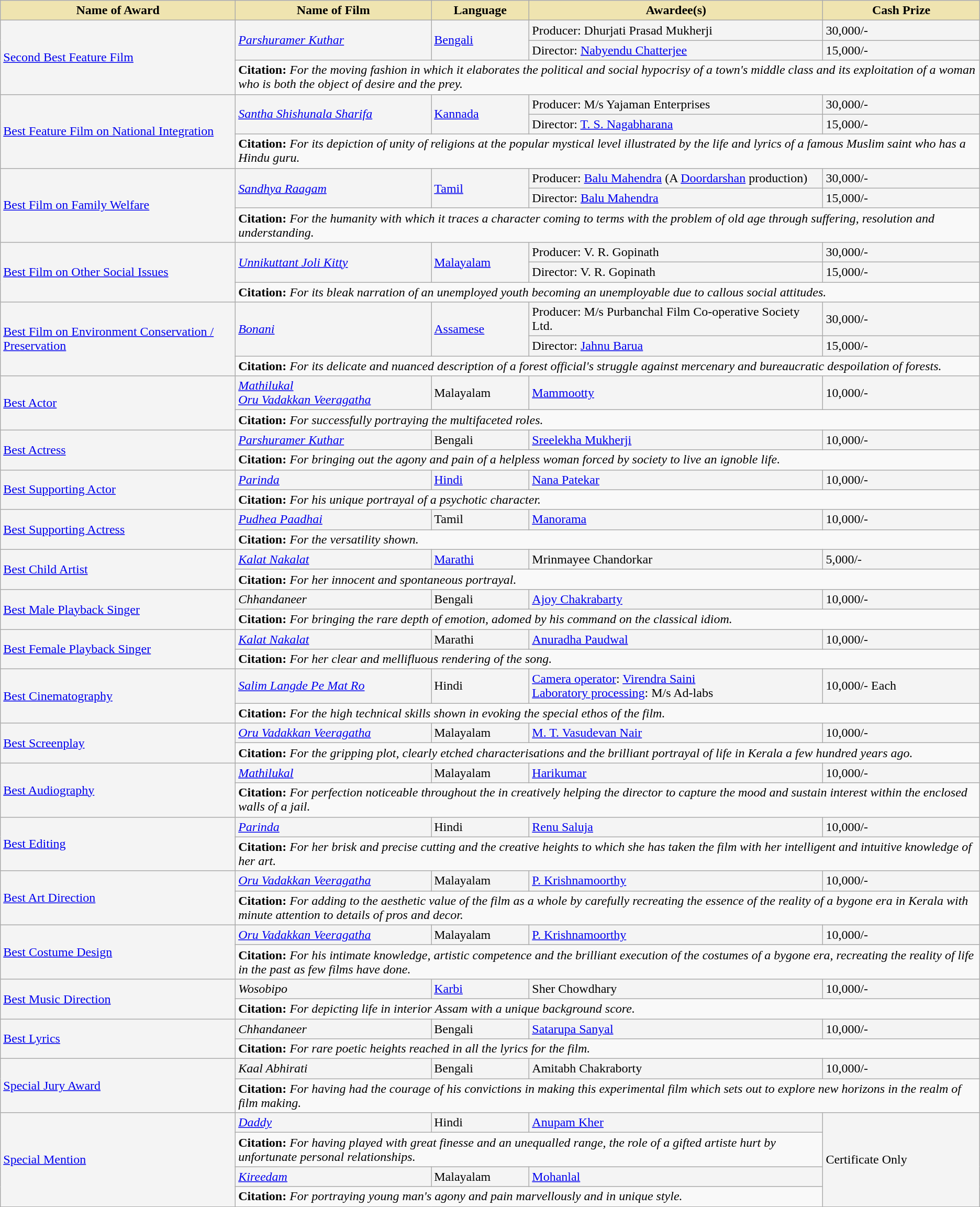<table class="wikitable">
<tr>
<th style="background-color:#EFE4B0;width:24%;">Name of Award</th>
<th style="background-color:#EFE4B0;width:20%;">Name of Film</th>
<th style="background-color:#EFE4B0;width:10%;">Language</th>
<th style="background-color:#EFE4B0;width:30%;">Awardee(s)</th>
<th style="background-color:#EFE4B0;width:16%;">Cash Prize</th>
</tr>
<tr style="background-color:#F4F4F4">
<td rowspan="3"><a href='#'>Second Best Feature Film</a></td>
<td rowspan="2"><em><a href='#'>Parshuramer Kuthar</a></em></td>
<td rowspan="2"><a href='#'>Bengali</a></td>
<td>Producer: Dhurjati Prasad Mukherji</td>
<td>30,000/-</td>
</tr>
<tr style="background-color:#F4F4F4">
<td>Director: <a href='#'>Nabyendu Chatterjee</a></td>
<td>15,000/-</td>
</tr>
<tr style="background-color:#F9F9F9">
<td colspan="4"><strong>Citation:</strong> <em>For the moving fashion in which it elaborates the political and social hypocrisy of a town's middle class and its exploitation of a woman who is both the object of desire and the prey.</em></td>
</tr>
<tr style="background-color:#F4F4F4">
<td rowspan="3"><a href='#'>Best Feature Film on National Integration</a></td>
<td rowspan="2"><em><a href='#'>Santha Shishunala Sharifa</a></em></td>
<td rowspan="2"><a href='#'>Kannada</a></td>
<td>Producer: M/s Yajaman Enterprises</td>
<td> 30,000/-</td>
</tr>
<tr style="background-color:#F4F4F4">
<td>Director: <a href='#'>T. S. Nagabharana</a></td>
<td> 15,000/-</td>
</tr>
<tr style="background-color:#F9F9F9">
<td colspan="4"><strong>Citation:</strong> <em>For its depiction of unity of religions at the popular mystical level illustrated by the life and lyrics of a famous Muslim saint who has a Hindu guru.</em></td>
</tr>
<tr style="background-color:#F4F4F4">
<td rowspan="3"><a href='#'>Best Film on Family Welfare</a></td>
<td rowspan="2"><em><a href='#'>Sandhya Raagam</a></em></td>
<td rowspan="2"><a href='#'>Tamil</a></td>
<td>Producer: <a href='#'>Balu Mahendra</a> (A <a href='#'>Doordarshan</a> production)</td>
<td> 30,000/-</td>
</tr>
<tr style="background-color:#F4F4F4">
<td>Director: <a href='#'>Balu Mahendra</a></td>
<td> 15,000/-</td>
</tr>
<tr style="background-color:#F9F9F9">
<td colspan="4"><strong>Citation:</strong> <em>For the humanity with which it traces a character coming to terms with the problem of old age through suffering, resolution and understanding.</em></td>
</tr>
<tr style="background-color:#F4F4F4">
<td rowspan="3"><a href='#'>Best Film on Other Social Issues</a></td>
<td rowspan="2"><em><a href='#'>Unnikuttant Joli Kitty</a></em></td>
<td rowspan="2"><a href='#'>Malayalam</a></td>
<td>Producer: V. R. Gopinath</td>
<td> 30,000/-</td>
</tr>
<tr style="background-color:#F4F4F4">
<td>Director: V. R. Gopinath</td>
<td> 15,000/-</td>
</tr>
<tr style="background-color:#F9F9F9">
<td colspan="4"><strong>Citation:</strong> <em>For its bleak narration of an unemployed youth becoming an unemployable due to callous social attitudes.</em></td>
</tr>
<tr style="background-color:#F4F4F4">
<td rowspan="3"><a href='#'>Best Film on Environment Conservation / Preservation</a></td>
<td rowspan="2"><em><a href='#'>Bonani</a></em></td>
<td rowspan="2"><a href='#'>Assamese</a></td>
<td>Producer: M/s Purbanchal Film Co-operative Society Ltd.</td>
<td> 30,000/-</td>
</tr>
<tr style="background-color:#F4F4F4">
<td>Director: <a href='#'>Jahnu Barua</a></td>
<td> 15,000/-</td>
</tr>
<tr style="background-color:#F9F9F9">
<td colspan="4"><strong>Citation:</strong> <em>For its delicate and nuanced description of a forest official's struggle against mercenary and bureaucratic despoilation of forests.</em></td>
</tr>
<tr style="background-color:#F4F4F4">
<td rowspan="2"><a href='#'>Best Actor</a></td>
<td><em><a href='#'>Mathilukal</a></em><br><em><a href='#'>Oru Vadakkan Veeragatha</a></em></td>
<td>Malayalam</td>
<td><a href='#'>Mammootty</a></td>
<td> 10,000/-</td>
</tr>
<tr style="background-color:#F9F9F9">
<td colspan="4"><strong>Citation:</strong> <em>For successfully portraying the multifaceted roles.</em></td>
</tr>
<tr style="background-color:#F4F4F4">
<td rowspan="2"><a href='#'>Best Actress</a></td>
<td><em><a href='#'>Parshuramer Kuthar</a></em></td>
<td>Bengali</td>
<td><a href='#'>Sreelekha Mukherji</a></td>
<td> 10,000/-</td>
</tr>
<tr style="background-color:#F9F9F9">
<td colspan="4"><strong>Citation:</strong> <em>For bringing out the agony and pain of a helpless woman forced by society to live an ignoble life.</em></td>
</tr>
<tr style="background-color:#F4F4F4">
<td rowspan="2"><a href='#'>Best Supporting Actor</a></td>
<td><em><a href='#'>Parinda</a></em></td>
<td><a href='#'>Hindi</a></td>
<td><a href='#'>Nana Patekar</a></td>
<td> 10,000/-</td>
</tr>
<tr style="background-color:#F9F9F9">
<td colspan="4"><strong>Citation:</strong> <em>For his unique portrayal of a psychotic character.</em></td>
</tr>
<tr style="background-color:#F4F4F4">
<td rowspan="2"><a href='#'>Best Supporting Actress</a></td>
<td><em><a href='#'>Pudhea Paadhai</a></em></td>
<td>Tamil</td>
<td><a href='#'>Manorama</a></td>
<td> 10,000/-</td>
</tr>
<tr style="background-color:#F9F9F9">
<td colspan="4"><strong>Citation:</strong> <em>For the versatility shown.</em></td>
</tr>
<tr style="background-color:#F4F4F4">
<td rowspan="2"><a href='#'>Best Child Artist</a></td>
<td><em><a href='#'>Kalat Nakalat</a></em></td>
<td><a href='#'>Marathi</a></td>
<td>Mrinmayee Chandorkar</td>
<td> 5,000/-</td>
</tr>
<tr style="background-color:#F9F9F9">
<td colspan="4"><strong>Citation:</strong> <em>For her innocent and spontaneous portrayal.</em></td>
</tr>
<tr style="background-color:#F4F4F4">
<td rowspan="2"><a href='#'>Best Male Playback Singer</a></td>
<td><em>Chhandaneer</em></td>
<td>Bengali</td>
<td><a href='#'>Ajoy Chakrabarty</a></td>
<td> 10,000/-</td>
</tr>
<tr style="background-color:#F9F9F9">
<td colspan="4"><strong>Citation:</strong> <em>For bringing the rare depth of emotion, adomed by his command on the classical idiom.</em></td>
</tr>
<tr style="background-color:#F4F4F4">
<td rowspan="2"><a href='#'>Best Female Playback Singer</a></td>
<td><em><a href='#'>Kalat Nakalat</a></em><br></td>
<td>Marathi</td>
<td><a href='#'>Anuradha Paudwal</a></td>
<td> 10,000/-</td>
</tr>
<tr style="background-color:#F9F9F9">
<td colspan="4"><strong>Citation:</strong> <em>For her clear and mellifluous rendering of the song.</em></td>
</tr>
<tr style="background-color:#F4F4F4">
<td rowspan="2"><a href='#'>Best Cinematography</a></td>
<td><em><a href='#'>Salim Langde Pe Mat Ro</a></em></td>
<td>Hindi</td>
<td><a href='#'>Camera operator</a>: <a href='#'>Virendra Saini</a><br><a href='#'>Laboratory processing</a>: M/s Ad-labs</td>
<td> 10,000/- Each</td>
</tr>
<tr style="background-color:#F9F9F9">
<td colspan="4"><strong>Citation:</strong> <em>For the high technical skills shown in evoking the special ethos of the film.</em></td>
</tr>
<tr style="background-color:#F4F4F4">
<td rowspan="2"><a href='#'>Best Screenplay</a></td>
<td><em><a href='#'>Oru Vadakkan Veeragatha</a></em></td>
<td>Malayalam</td>
<td><a href='#'>M. T. Vasudevan Nair</a></td>
<td> 10,000/-</td>
</tr>
<tr style="background-color:#F9F9F9">
<td colspan="4"><strong>Citation:</strong> <em>For the gripping plot, clearly etched characterisations and the brilliant portrayal of life in Kerala a few hundred years ago.</em></td>
</tr>
<tr style="background-color:#F4F4F4">
<td rowspan="2"><a href='#'>Best Audiography</a></td>
<td><em><a href='#'>Mathilukal</a></em></td>
<td>Malayalam</td>
<td><a href='#'>Harikumar</a></td>
<td> 10,000/-</td>
</tr>
<tr style="background-color:#F9F9F9">
<td colspan="4"><strong>Citation:</strong> <em>For perfection noticeable throughout the in creatively helping the director to capture the mood and sustain interest within the enclosed walls of a jail.</em></td>
</tr>
<tr style="background-color:#F4F4F4">
<td rowspan="2"><a href='#'>Best Editing</a></td>
<td><em><a href='#'>Parinda</a></em></td>
<td>Hindi</td>
<td><a href='#'>Renu Saluja</a></td>
<td> 10,000/-</td>
</tr>
<tr style="background-color:#F9F9F9">
<td colspan="4"><strong>Citation:</strong> <em>For her brisk and precise cutting and the creative heights to which she has taken the film with her intelligent and intuitive knowledge of her art.</em></td>
</tr>
<tr style="background-color:#F4F4F4">
<td rowspan="2"><a href='#'>Best Art Direction</a></td>
<td><em><a href='#'>Oru Vadakkan Veeragatha</a></em></td>
<td>Malayalam</td>
<td><a href='#'>P. Krishnamoorthy</a></td>
<td> 10,000/-</td>
</tr>
<tr style="background-color:#F9F9F9">
<td colspan="4"><strong>Citation:</strong> <em>For adding to the aesthetic value of the film as a whole by carefully recreating the essence of the reality of a bygone era in Kerala with minute attention to details of pros and decor.</em></td>
</tr>
<tr style="background-color:#F4F4F4">
<td rowspan="2"><a href='#'>Best Costume Design</a></td>
<td><em><a href='#'>Oru Vadakkan Veeragatha</a></em></td>
<td>Malayalam</td>
<td><a href='#'>P. Krishnamoorthy</a></td>
<td> 10,000/-</td>
</tr>
<tr style="background-color:#F9F9F9">
<td colspan="4"><strong>Citation:</strong> <em>For his intimate knowledge, artistic competence and the brilliant execution of the costumes of a bygone era, recreating the reality of life in the past as few films have done.</em></td>
</tr>
<tr style="background-color:#F4F4F4">
<td rowspan="2"><a href='#'>Best Music Direction</a></td>
<td><em>Wosobipo</em></td>
<td><a href='#'>Karbi</a></td>
<td>Sher Chowdhary</td>
<td> 10,000/-</td>
</tr>
<tr style="background-color:#F9F9F9">
<td colspan="4"><strong>Citation:</strong> <em>For depicting life in interior Assam with a unique background score.</em></td>
</tr>
<tr style="background-color:#F4F4F4">
<td rowspan="2"><a href='#'>Best Lyrics</a></td>
<td><em>Chhandaneer</em></td>
<td>Bengali</td>
<td><a href='#'>Satarupa Sanyal</a></td>
<td> 10,000/-</td>
</tr>
<tr style="background-color:#F9F9F9">
<td colspan="4"><strong>Citation:</strong> <em>For rare poetic heights reached in all the lyrics for the film.</em></td>
</tr>
<tr style="background-color:#F4F4F4">
<td rowspan="2"><a href='#'>Special Jury Award</a></td>
<td><em>Kaal Abhirati</em></td>
<td>Bengali</td>
<td>Amitabh Chakraborty</td>
<td> 10,000/-</td>
</tr>
<tr style="background-color:#F9F9F9">
<td colspan="4"><strong>Citation:</strong> <em>For having had the courage of his convictions in making this experimental film which sets out to explore new horizons in the realm of film making.</em></td>
</tr>
<tr style="background-color:#F4F4F4">
<td rowspan="4"><a href='#'>Special Mention</a></td>
<td><em><a href='#'>Daddy</a></em></td>
<td>Hindi</td>
<td><a href='#'>Anupam Kher</a></td>
<td rowspan="4">Certificate Only</td>
</tr>
<tr style="background-color:#F9F9F9">
<td colspan="3"><strong>Citation:</strong> <em>For having played with great finesse and an unequalled range, the role of a gifted artiste hurt by unfortunate personal relationships.</em></td>
</tr>
<tr style="background-color:#F4F4F4">
<td><em><a href='#'>Kireedam</a></em></td>
<td>Malayalam</td>
<td><a href='#'>Mohanlal</a></td>
</tr>
<tr style="background-color:#F9F9F9">
<td colspan="3"><strong>Citation:</strong> <em>For portraying young man's agony and pain marvellously and in unique style.</em></td>
</tr>
</table>
